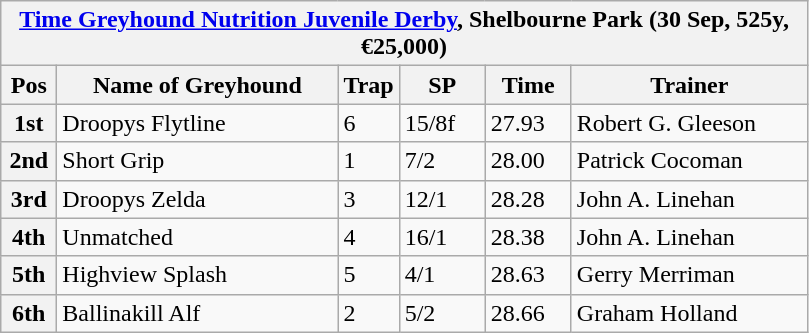<table class="wikitable">
<tr>
<th colspan="6"><a href='#'>Time Greyhound Nutrition Juvenile Derby</a>, Shelbourne Park (30 Sep, 525y, €25,000)</th>
</tr>
<tr>
<th width=30>Pos</th>
<th width=180>Name of Greyhound</th>
<th width=30>Trap</th>
<th width=50>SP</th>
<th width=50>Time</th>
<th width=150>Trainer</th>
</tr>
<tr>
<th>1st</th>
<td>Droopys Flytline</td>
<td>6</td>
<td>15/8f</td>
<td>27.93</td>
<td>Robert G. Gleeson</td>
</tr>
<tr>
<th>2nd</th>
<td>Short Grip</td>
<td>1</td>
<td>7/2</td>
<td>28.00</td>
<td>Patrick Cocoman</td>
</tr>
<tr>
<th>3rd</th>
<td>Droopys Zelda</td>
<td>3</td>
<td>12/1</td>
<td>28.28</td>
<td>John A. Linehan</td>
</tr>
<tr>
<th>4th</th>
<td>Unmatched</td>
<td>4</td>
<td>16/1</td>
<td>28.38</td>
<td>John A. Linehan</td>
</tr>
<tr>
<th>5th</th>
<td>Highview Splash</td>
<td>5</td>
<td>4/1</td>
<td>28.63</td>
<td>Gerry Merriman</td>
</tr>
<tr>
<th>6th</th>
<td>Ballinakill Alf</td>
<td>2</td>
<td>5/2</td>
<td>28.66</td>
<td>Graham Holland</td>
</tr>
</table>
